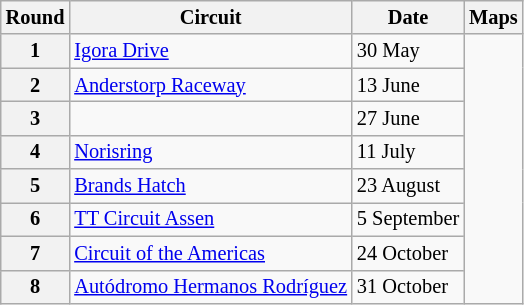<table class=wikitable style="font-size:85%;">
<tr>
<th>Round</th>
<th>Circuit</th>
<th>Date</th>
<th>Maps</th>
</tr>
<tr>
<th>1</th>
<td> <a href='#'>Igora Drive</a></td>
<td>30 May</td>
<td rowspan=8><br></td>
</tr>
<tr>
<th>2</th>
<td> <a href='#'>Anderstorp Raceway</a></td>
<td>13 June</td>
</tr>
<tr>
<th>3</th>
<td></td>
<td>27 June</td>
</tr>
<tr>
<th>4</th>
<td> <a href='#'>Norisring</a></td>
<td>11 July</td>
</tr>
<tr>
<th>5</th>
<td> <a href='#'>Brands Hatch</a></td>
<td>23 August</td>
</tr>
<tr>
<th>6</th>
<td> <a href='#'>TT Circuit Assen</a></td>
<td nowrap>5 September</td>
</tr>
<tr>
<th>7</th>
<td> <a href='#'>Circuit of the Americas</a></td>
<td>24 October</td>
</tr>
<tr>
<th>8</th>
<td nowrap> <a href='#'>Autódromo Hermanos Rodríguez</a></td>
<td nowrap>31 October</td>
</tr>
</table>
